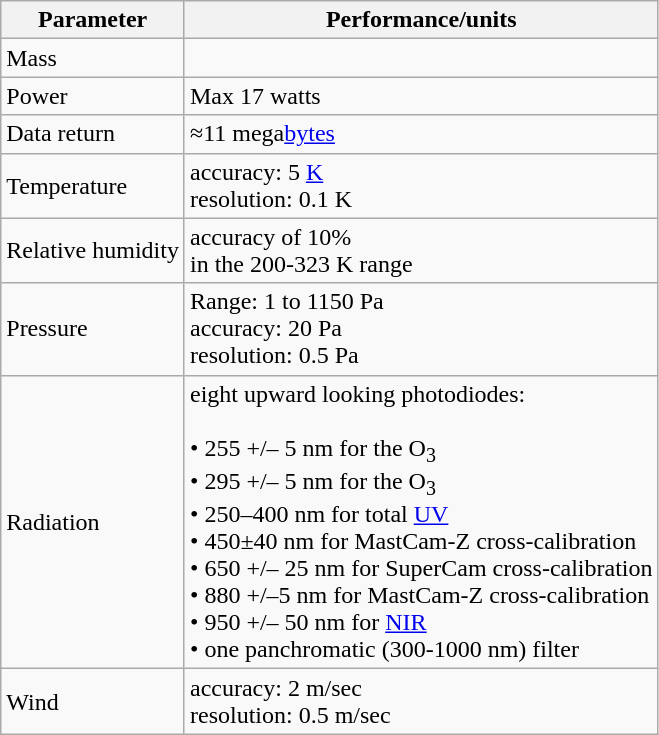<table class="wikitable">
<tr>
<th>Parameter</th>
<th>Performance/units</th>
</tr>
<tr>
<td>Mass</td>
<td></td>
</tr>
<tr>
<td>Power</td>
<td>Max 17 watts</td>
</tr>
<tr>
<td>Data return</td>
<td>≈11 mega<a href='#'>bytes</a></td>
</tr>
<tr>
<td>Temperature</td>
<td>accuracy: 5 <a href='#'>K</a> <br> resolution: 0.1 K</td>
</tr>
<tr>
<td>Relative humidity</td>
<td>accuracy of 10% <br>in the 200-323 K range</td>
</tr>
<tr>
<td>Pressure</td>
<td>Range: 1 to 1150 Pa <br> accuracy: 20 Pa <br> resolution: 0.5 Pa</td>
</tr>
<tr>
<td>Radiation</td>
<td>eight upward looking photodiodes:<br><br>• 255 +/– 5 nm for the O<sub>3</sub> <br>
• 295 +/– 5 nm for the O<sub>3</sub> <br>
• 250–400 nm for total <a href='#'>UV</a> <br>
• 450±40 nm for MastCam-Z cross-calibration <br>
• 650 +/– 25 nm for SuperCam cross-calibration <br>
• 880 +/–5 nm for MastCam-Z cross-calibration <br>
• 950 +/– 50 nm for <a href='#'>NIR</a> <br>
• one panchromatic (300-1000 nm) filter <br></td>
</tr>
<tr>
<td>Wind</td>
<td>accuracy:  2 m/sec<br> resolution: 0.5 m/sec</td>
</tr>
</table>
